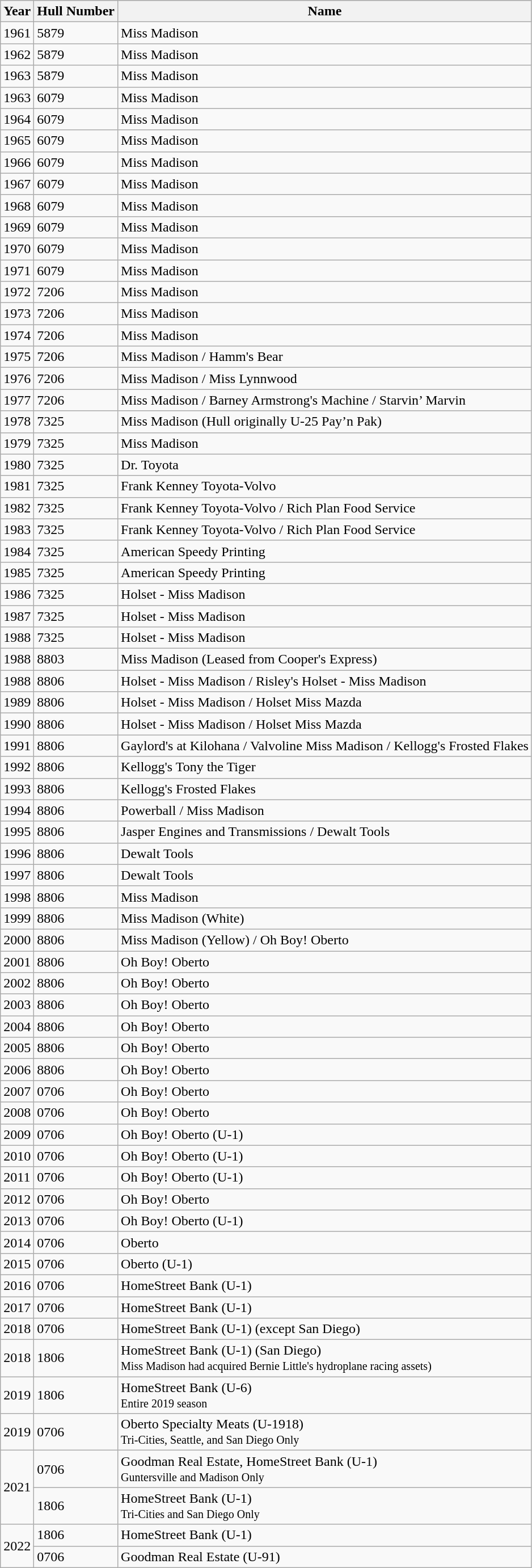<table class="wikitable">
<tr style="background:#CCCCCC;">
<th>Year</th>
<th>Hull Number</th>
<th>Name</th>
</tr>
<tr>
<td>1961</td>
<td>5879</td>
<td>Miss Madison</td>
</tr>
<tr>
<td>1962</td>
<td>5879</td>
<td>Miss Madison</td>
</tr>
<tr>
<td>1963</td>
<td>5879</td>
<td>Miss Madison</td>
</tr>
<tr>
<td>1963</td>
<td>6079</td>
<td>Miss Madison</td>
</tr>
<tr>
<td>1964</td>
<td>6079</td>
<td>Miss Madison</td>
</tr>
<tr>
<td>1965</td>
<td>6079</td>
<td>Miss Madison</td>
</tr>
<tr>
<td>1966</td>
<td>6079</td>
<td>Miss Madison</td>
</tr>
<tr>
<td>1967</td>
<td>6079</td>
<td>Miss Madison</td>
</tr>
<tr>
<td>1968</td>
<td>6079</td>
<td>Miss Madison</td>
</tr>
<tr>
<td>1969</td>
<td>6079</td>
<td>Miss Madison</td>
</tr>
<tr>
<td>1970</td>
<td>6079</td>
<td>Miss Madison</td>
</tr>
<tr>
<td>1971</td>
<td>6079</td>
<td>Miss Madison</td>
</tr>
<tr>
<td>1972</td>
<td>7206</td>
<td>Miss Madison</td>
</tr>
<tr>
<td>1973</td>
<td>7206</td>
<td>Miss Madison</td>
</tr>
<tr>
<td>1974</td>
<td>7206</td>
<td>Miss Madison</td>
</tr>
<tr>
<td>1975</td>
<td>7206</td>
<td>Miss Madison / Hamm's Bear</td>
</tr>
<tr>
<td>1976</td>
<td>7206</td>
<td>Miss Madison / Miss Lynnwood</td>
</tr>
<tr>
<td>1977</td>
<td>7206</td>
<td>Miss Madison / Barney Armstrong's Machine / Starvin’ Marvin</td>
</tr>
<tr>
<td>1978</td>
<td>7325</td>
<td>Miss Madison (Hull originally U-25 Pay’n Pak)</td>
</tr>
<tr>
<td>1979</td>
<td>7325</td>
<td>Miss Madison</td>
</tr>
<tr>
<td>1980</td>
<td>7325</td>
<td>Dr. Toyota</td>
</tr>
<tr>
<td>1981</td>
<td>7325</td>
<td>Frank Kenney Toyota-Volvo</td>
</tr>
<tr>
<td>1982</td>
<td>7325</td>
<td>Frank Kenney Toyota-Volvo / Rich Plan Food Service</td>
</tr>
<tr>
<td>1983</td>
<td>7325</td>
<td>Frank Kenney Toyota-Volvo / Rich Plan Food Service</td>
</tr>
<tr>
<td>1984</td>
<td>7325</td>
<td>American Speedy Printing</td>
</tr>
<tr>
<td>1985</td>
<td>7325</td>
<td>American Speedy Printing</td>
</tr>
<tr>
<td>1986</td>
<td>7325</td>
<td>Holset - Miss Madison</td>
</tr>
<tr>
<td>1987</td>
<td>7325</td>
<td>Holset - Miss Madison</td>
</tr>
<tr>
<td>1988</td>
<td>7325</td>
<td>Holset - Miss Madison</td>
</tr>
<tr>
<td>1988</td>
<td>8803</td>
<td>Miss Madison (Leased from Cooper's Express)</td>
</tr>
<tr>
<td>1988</td>
<td>8806</td>
<td>Holset - Miss Madison / Risley's Holset - Miss Madison</td>
</tr>
<tr>
<td>1989</td>
<td>8806</td>
<td>Holset - Miss Madison / Holset Miss Mazda</td>
</tr>
<tr>
<td>1990</td>
<td>8806</td>
<td>Holset - Miss Madison / Holset Miss Mazda</td>
</tr>
<tr>
<td>1991</td>
<td>8806</td>
<td>Gaylord's at Kilohana / Valvoline Miss Madison / Kellogg's Frosted Flakes</td>
</tr>
<tr>
<td>1992</td>
<td>8806</td>
<td>Kellogg's Tony the Tiger</td>
</tr>
<tr>
<td>1993</td>
<td>8806</td>
<td>Kellogg's Frosted Flakes</td>
</tr>
<tr>
<td>1994</td>
<td>8806</td>
<td>Powerball / Miss Madison</td>
</tr>
<tr>
<td>1995</td>
<td>8806</td>
<td>Jasper Engines and Transmissions / Dewalt Tools</td>
</tr>
<tr>
<td>1996</td>
<td>8806</td>
<td>Dewalt Tools</td>
</tr>
<tr>
<td>1997</td>
<td>8806</td>
<td>Dewalt Tools</td>
</tr>
<tr>
<td>1998</td>
<td>8806</td>
<td>Miss Madison</td>
</tr>
<tr>
<td>1999</td>
<td>8806</td>
<td>Miss Madison (White)</td>
</tr>
<tr>
<td>2000</td>
<td>8806</td>
<td>Miss Madison (Yellow) / Oh Boy! Oberto</td>
</tr>
<tr>
<td>2001</td>
<td>8806</td>
<td>Oh Boy! Oberto</td>
</tr>
<tr>
<td>2002</td>
<td>8806</td>
<td>Oh Boy! Oberto</td>
</tr>
<tr>
<td>2003</td>
<td>8806</td>
<td>Oh Boy! Oberto</td>
</tr>
<tr>
<td>2004</td>
<td>8806</td>
<td>Oh Boy! Oberto</td>
</tr>
<tr>
<td>2005</td>
<td>8806</td>
<td>Oh Boy! Oberto</td>
</tr>
<tr>
<td>2006</td>
<td>8806</td>
<td>Oh Boy! Oberto</td>
</tr>
<tr>
<td>2007</td>
<td>0706</td>
<td>Oh Boy! Oberto</td>
</tr>
<tr>
<td>2008</td>
<td>0706</td>
<td>Oh Boy! Oberto</td>
</tr>
<tr>
<td>2009</td>
<td>0706</td>
<td>Oh Boy! Oberto (U-1)</td>
</tr>
<tr>
<td>2010</td>
<td>0706</td>
<td>Oh Boy! Oberto (U-1)</td>
</tr>
<tr>
<td>2011</td>
<td>0706</td>
<td>Oh Boy! Oberto (U-1)</td>
</tr>
<tr>
<td>2012</td>
<td>0706</td>
<td>Oh Boy! Oberto</td>
</tr>
<tr>
<td>2013</td>
<td>0706</td>
<td>Oh Boy! Oberto (U-1)</td>
</tr>
<tr>
<td>2014</td>
<td>0706</td>
<td>Oberto</td>
</tr>
<tr>
<td>2015</td>
<td>0706</td>
<td>Oberto (U-1)</td>
</tr>
<tr>
<td>2016</td>
<td>0706</td>
<td>HomeStreet Bank (U-1)</td>
</tr>
<tr>
<td>2017</td>
<td>0706</td>
<td>HomeStreet Bank (U-1)</td>
</tr>
<tr>
<td>2018</td>
<td>0706</td>
<td>HomeStreet Bank (U-1) (except San Diego)</td>
</tr>
<tr>
<td>2018</td>
<td>1806</td>
<td>HomeStreet Bank (U-1) (San Diego) <br> <small>Miss Madison had acquired Bernie Little's hydroplane racing assets)</small></td>
</tr>
<tr>
<td>2019</td>
<td>1806</td>
<td>HomeStreet Bank (U-6) <br> <small> Entire 2019 season</small></td>
</tr>
<tr>
<td>2019</td>
<td>0706</td>
<td>Oberto Specialty Meats (U-1918) <br> <small> Tri-Cities, Seattle, and San Diego Only</small></td>
</tr>
<tr>
<td rowspan=2>2021</td>
<td>0706</td>
<td>Goodman Real Estate, HomeStreet Bank (U-1)<br> <small>Guntersville and Madison Only</small></td>
</tr>
<tr>
<td>1806</td>
<td>HomeStreet Bank (U-1)<br> <small> Tri-Cities and San Diego Only</small></td>
</tr>
<tr>
<td rowspan=2>2022</td>
<td>1806</td>
<td>HomeStreet Bank (U-1)</td>
</tr>
<tr>
<td>0706</td>
<td>Goodman Real Estate (U-91)</td>
</tr>
</table>
